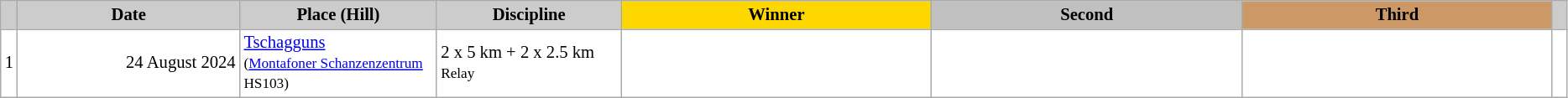<table class="wikitable plainrowheaders" style="background:#fff; font-size:86%; line-height:16px; border:grey solid 1px; border-collapse:collapse;">
<tr>
<th scope="col" style="background:#ccc; width=10 px;"></th>
<th scope="col" style="background:#ccc; width:170px;">Date</th>
<th scope="col" style="background:#ccc; width:150px;">Place (Hill)</th>
<th scope="col" style="background:#ccc; width:140px;">Discipline</th>
<th scope="col" style="background:gold; width:240px;">Winner</th>
<th scope="col" style="background:silver; width:240px;">Second</th>
<th scope="col" style="background:#c96; width:240px;">Third</th>
<th scope="col" style="background:#ccc; width:5px;"></th>
</tr>
<tr>
<td>1</td>
<td align="right">24 August 2024</td>
<td> <a href='#'>Tschagguns</a><br><small>(<a href='#'>Montafoner Schanzenzentrum</a> HS103)</small></td>
<td>2 x 5 km + 2 x 2.5 km <small>Relay</small></td>
<td></td>
<td></td>
<td></td>
<td></td>
</tr>
</table>
